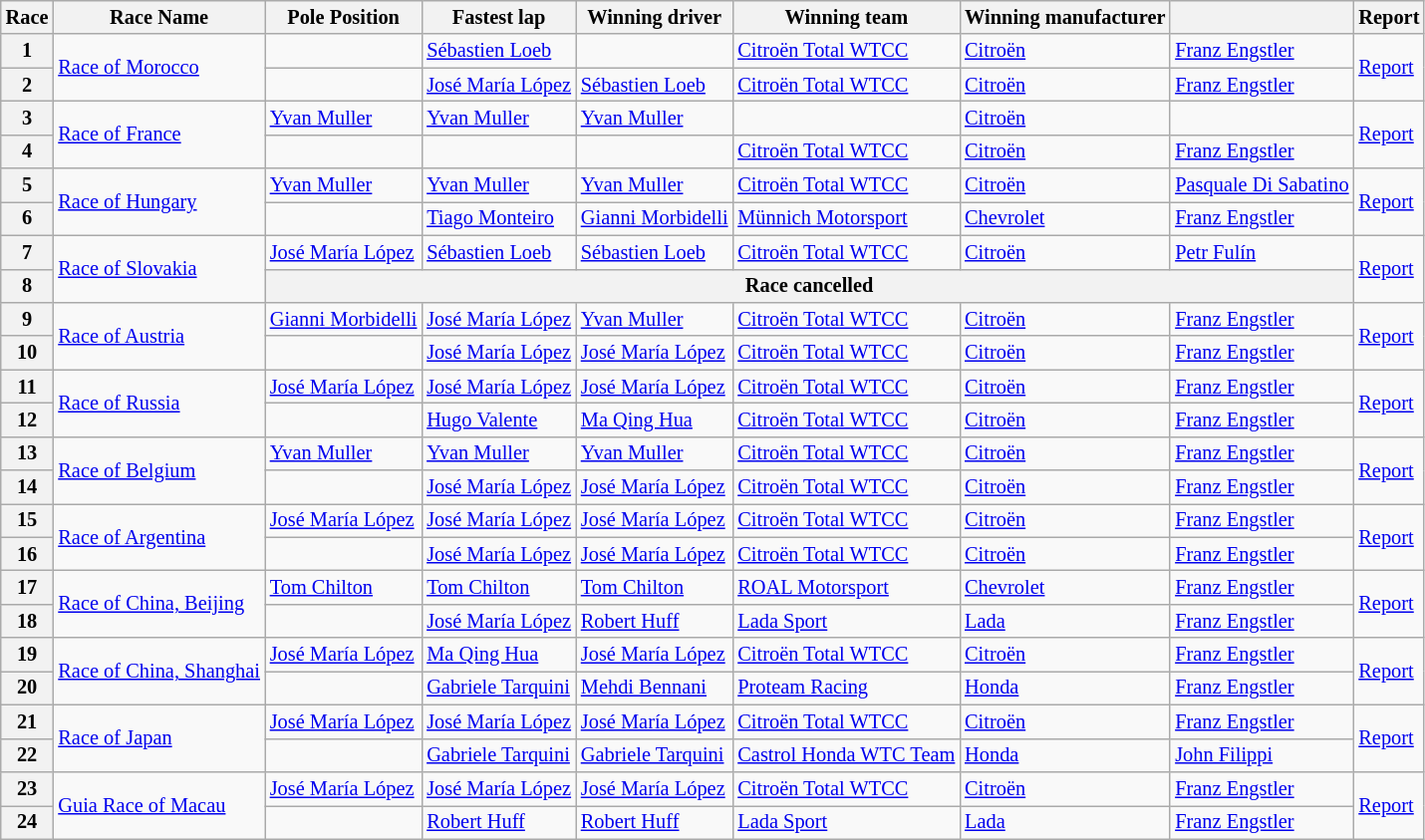<table class="wikitable" style="font-size: 85%">
<tr>
<th>Race</th>
<th nowrap>Race Name</th>
<th nowrap>Pole Position</th>
<th nowrap>Fastest lap</th>
<th nowrap>Winning driver</th>
<th nowrap>Winning team</th>
<th nowrap>Winning manufacturer</th>
<th nowrap></th>
<th>Report</th>
</tr>
<tr>
<th>1</th>
<td rowspan=2> <a href='#'>Race of Morocco</a></td>
<td></td>
<td> <a href='#'>Sébastien Loeb</a></td>
<td></td>
<td> <a href='#'>Citroën Total WTCC</a></td>
<td> <a href='#'>Citroën</a></td>
<td> <a href='#'>Franz Engstler</a></td>
<td rowspan=2><a href='#'>Report</a></td>
</tr>
<tr>
<th>2</th>
<td></td>
<td> <a href='#'>José María López</a></td>
<td> <a href='#'>Sébastien Loeb</a></td>
<td> <a href='#'>Citroën Total WTCC</a></td>
<td> <a href='#'>Citroën</a></td>
<td> <a href='#'>Franz Engstler</a></td>
</tr>
<tr>
<th>3</th>
<td rowspan=2> <a href='#'>Race of France</a></td>
<td> <a href='#'>Yvan Muller</a></td>
<td> <a href='#'>Yvan Muller</a></td>
<td> <a href='#'>Yvan Muller</a></td>
<td></td>
<td> <a href='#'>Citroën</a></td>
<td></td>
<td rowspan=2><a href='#'>Report</a></td>
</tr>
<tr>
<th>4</th>
<td></td>
<td></td>
<td></td>
<td> <a href='#'>Citroën Total WTCC</a></td>
<td> <a href='#'>Citroën</a></td>
<td> <a href='#'>Franz Engstler</a></td>
</tr>
<tr>
<th>5</th>
<td rowspan=2> <a href='#'>Race of Hungary</a></td>
<td> <a href='#'>Yvan Muller</a></td>
<td> <a href='#'>Yvan Muller</a></td>
<td> <a href='#'>Yvan Muller</a></td>
<td> <a href='#'>Citroën Total WTCC</a></td>
<td> <a href='#'>Citroën</a></td>
<td nowrap> <a href='#'>Pasquale Di Sabatino</a></td>
<td rowspan=2><a href='#'>Report</a></td>
</tr>
<tr>
<th>6</th>
<td></td>
<td> <a href='#'>Tiago Monteiro</a></td>
<td> <a href='#'>Gianni Morbidelli</a></td>
<td> <a href='#'>Münnich Motorsport</a></td>
<td> <a href='#'>Chevrolet</a></td>
<td> <a href='#'>Franz Engstler</a></td>
</tr>
<tr>
<th>7</th>
<td rowspan=2> <a href='#'>Race of Slovakia</a></td>
<td> <a href='#'>José María López</a></td>
<td> <a href='#'>Sébastien Loeb</a></td>
<td> <a href='#'>Sébastien Loeb</a></td>
<td> <a href='#'>Citroën Total WTCC</a></td>
<td> <a href='#'>Citroën</a></td>
<td> <a href='#'>Petr Fulín</a></td>
<td rowspan=2><a href='#'>Report</a></td>
</tr>
<tr>
<th>8</th>
<th colspan=6>Race cancelled</th>
</tr>
<tr>
<th>9</th>
<td rowspan=2> <a href='#'>Race of Austria</a></td>
<td nowrap> <a href='#'>Gianni Morbidelli</a></td>
<td> <a href='#'>José María López</a></td>
<td> <a href='#'>Yvan Muller</a></td>
<td> <a href='#'>Citroën Total WTCC</a></td>
<td> <a href='#'>Citroën</a></td>
<td> <a href='#'>Franz Engstler</a></td>
<td rowspan=2><a href='#'>Report</a></td>
</tr>
<tr>
<th>10</th>
<td></td>
<td> <a href='#'>José María López</a></td>
<td> <a href='#'>José María López</a></td>
<td> <a href='#'>Citroën Total WTCC</a></td>
<td> <a href='#'>Citroën</a></td>
<td> <a href='#'>Franz Engstler</a></td>
</tr>
<tr>
<th>11</th>
<td rowspan=2> <a href='#'>Race of Russia</a></td>
<td> <a href='#'>José María López</a></td>
<td> <a href='#'>José María López</a></td>
<td> <a href='#'>José María López</a></td>
<td> <a href='#'>Citroën Total WTCC</a></td>
<td> <a href='#'>Citroën</a></td>
<td> <a href='#'>Franz Engstler</a></td>
<td rowspan=2><a href='#'>Report</a></td>
</tr>
<tr>
<th>12</th>
<td></td>
<td> <a href='#'>Hugo Valente</a></td>
<td> <a href='#'>Ma Qing Hua</a></td>
<td> <a href='#'>Citroën Total WTCC</a></td>
<td> <a href='#'>Citroën</a></td>
<td> <a href='#'>Franz Engstler</a></td>
</tr>
<tr>
<th>13</th>
<td rowspan=2> <a href='#'>Race of Belgium</a></td>
<td> <a href='#'>Yvan Muller</a></td>
<td> <a href='#'>Yvan Muller</a></td>
<td> <a href='#'>Yvan Muller</a></td>
<td> <a href='#'>Citroën Total WTCC</a></td>
<td> <a href='#'>Citroën</a></td>
<td> <a href='#'>Franz Engstler</a></td>
<td rowspan=2><a href='#'>Report</a></td>
</tr>
<tr>
<th>14</th>
<td></td>
<td> <a href='#'>José María López</a></td>
<td> <a href='#'>José María López</a></td>
<td> <a href='#'>Citroën Total WTCC</a></td>
<td> <a href='#'>Citroën</a></td>
<td> <a href='#'>Franz Engstler</a></td>
</tr>
<tr>
<th>15</th>
<td rowspan=2> <a href='#'>Race of Argentina</a></td>
<td> <a href='#'>José María López</a></td>
<td> <a href='#'>José María López</a></td>
<td> <a href='#'>José María López</a></td>
<td> <a href='#'>Citroën Total WTCC</a></td>
<td> <a href='#'>Citroën</a></td>
<td> <a href='#'>Franz Engstler</a></td>
<td rowspan=2><a href='#'>Report</a></td>
</tr>
<tr>
<th>16</th>
<td></td>
<td> <a href='#'>José María López</a></td>
<td> <a href='#'>José María López</a></td>
<td> <a href='#'>Citroën Total WTCC</a></td>
<td> <a href='#'>Citroën</a></td>
<td> <a href='#'>Franz Engstler</a></td>
</tr>
<tr>
<th>17</th>
<td rowspan=2 nowrap> <a href='#'>Race of China, Beijing</a></td>
<td> <a href='#'>Tom Chilton</a></td>
<td> <a href='#'>Tom Chilton</a></td>
<td> <a href='#'>Tom Chilton</a></td>
<td> <a href='#'>ROAL Motorsport</a></td>
<td> <a href='#'>Chevrolet</a></td>
<td> <a href='#'>Franz Engstler</a></td>
<td rowspan=2><a href='#'>Report</a></td>
</tr>
<tr>
<th>18</th>
<td></td>
<td> <a href='#'>José María López</a></td>
<td> <a href='#'>Robert Huff</a></td>
<td> <a href='#'>Lada Sport</a></td>
<td> <a href='#'>Lada</a></td>
<td> <a href='#'>Franz Engstler</a></td>
</tr>
<tr>
<th>19</th>
<td rowspan=2 nowrap> <a href='#'>Race of China, Shanghai</a></td>
<td> <a href='#'>José María López</a></td>
<td> <a href='#'>Ma Qing Hua</a></td>
<td> <a href='#'>José María López</a></td>
<td> <a href='#'>Citroën Total WTCC</a></td>
<td> <a href='#'>Citroën</a></td>
<td> <a href='#'>Franz Engstler</a></td>
<td rowspan=2><a href='#'>Report</a></td>
</tr>
<tr>
<th>20</th>
<td></td>
<td> <a href='#'>Gabriele Tarquini</a></td>
<td> <a href='#'>Mehdi Bennani</a></td>
<td> <a href='#'>Proteam Racing</a></td>
<td> <a href='#'>Honda</a></td>
<td> <a href='#'>Franz Engstler</a></td>
</tr>
<tr>
<th>21</th>
<td rowspan=2> <a href='#'>Race of Japan</a></td>
<td> <a href='#'>José María López</a></td>
<td> <a href='#'>José María López</a></td>
<td> <a href='#'>José María López</a></td>
<td> <a href='#'>Citroën Total WTCC</a></td>
<td> <a href='#'>Citroën</a></td>
<td> <a href='#'>Franz Engstler</a></td>
<td rowspan=2><a href='#'>Report</a></td>
</tr>
<tr>
<th>22</th>
<td></td>
<td> <a href='#'>Gabriele Tarquini</a></td>
<td> <a href='#'>Gabriele Tarquini</a></td>
<td nowrap> <a href='#'>Castrol Honda WTC Team</a></td>
<td> <a href='#'>Honda</a></td>
<td> <a href='#'>John Filippi</a></td>
</tr>
<tr>
<th>23</th>
<td rowspan=2> <a href='#'>Guia Race of Macau</a></td>
<td> <a href='#'>José María López</a></td>
<td> <a href='#'>José María López</a></td>
<td> <a href='#'>José María López</a></td>
<td> <a href='#'>Citroën Total WTCC</a></td>
<td> <a href='#'>Citroën</a></td>
<td> <a href='#'>Franz Engstler</a></td>
<td rowspan=2><a href='#'>Report</a></td>
</tr>
<tr>
<th>24</th>
<td></td>
<td> <a href='#'>Robert Huff</a></td>
<td> <a href='#'>Robert Huff</a></td>
<td> <a href='#'>Lada Sport</a></td>
<td> <a href='#'>Lada</a></td>
<td> <a href='#'>Franz Engstler</a></td>
</tr>
</table>
